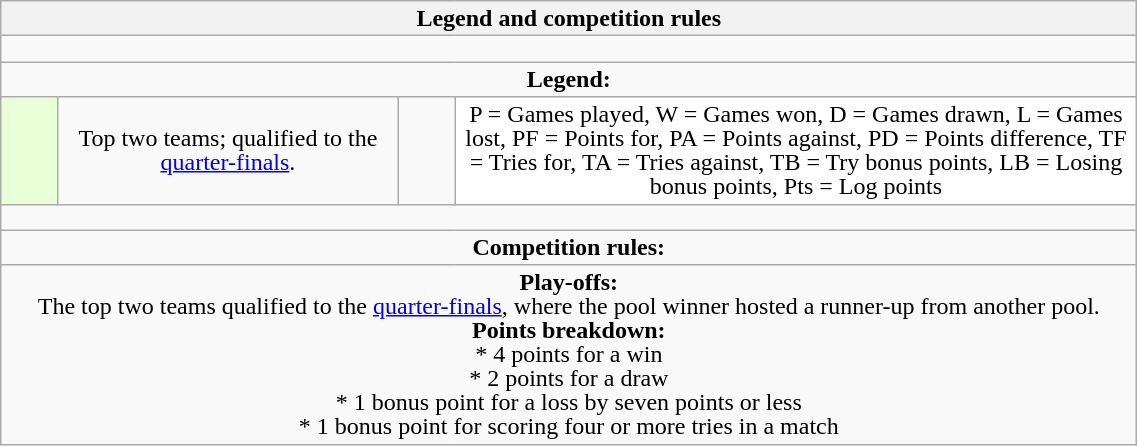<table class="wikitable collapsible collapsed" style="text-align:center; line-height:100%; font-size:100%; width:60%;">
<tr>
<th colspan="100%" style="border:0px">Legend and competition rules</th>
</tr>
<tr>
<td colspan="100%" style="height:10px"></td>
</tr>
<tr>
<td colspan="100%" style="border:0px"><strong>Legend:</strong></td>
</tr>
<tr>
<td style="height:10px; width:5%; background:#E8FFD8;"></td>
<td style="width:30%;">Top two teams; qualified to the <a href='#'>quarter-finals</a>.</td>
<td style="width:5%;"></td>
<td style="width:60%; background:#FFFFFF;">P = Games played, W = Games won, D = Games drawn, L = Games lost, PF = Points for, PA = Points against, PD = Points difference, TF = Tries for, TA = Tries against, TB = Try bonus points, LB = Losing bonus points, Pts = Log points</td>
</tr>
<tr>
<td colspan="100%" style="height:10px"></td>
</tr>
<tr>
<td colspan="100%" style="border:0px"><strong>Competition rules:</strong></td>
</tr>
<tr>
<td colspan="100%"><strong>Play-offs:</strong><br>The top two teams qualified to the <a href='#'>quarter-finals</a>, where the pool winner hosted a runner-up from another pool.<br><strong>Points breakdown:</strong><br>* 4 points for a win<br>* 2 points for a draw<br>* 1 bonus point for a loss by seven points or less<br>* 1 bonus point for scoring four or more tries in a match</td>
</tr>
</table>
